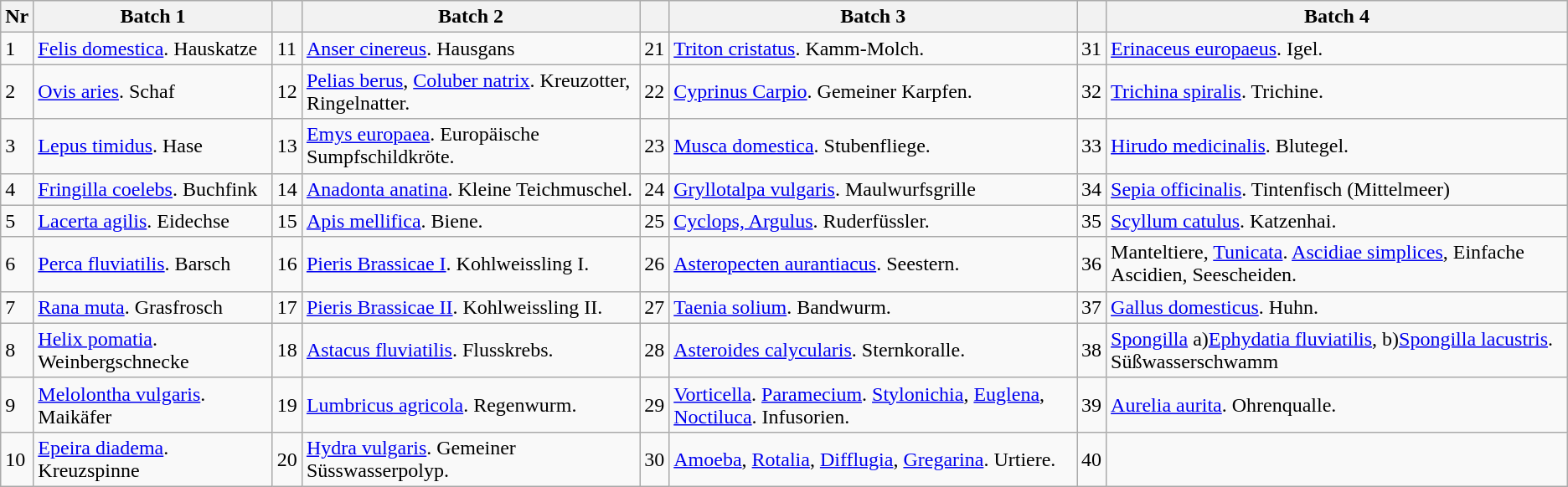<table class="wikitable">
<tr>
<th>Nr</th>
<th>Batch 1</th>
<th></th>
<th>Batch 2</th>
<th></th>
<th>Batch 3</th>
<th></th>
<th>Batch 4</th>
</tr>
<tr>
<td>1</td>
<td><a href='#'>Felis domestica</a>. Hauskatze</td>
<td>11</td>
<td><a href='#'>Anser cinereus</a>. Hausgans</td>
<td>21</td>
<td><a href='#'>Triton cristatus</a>. Kamm-Molch.</td>
<td>31</td>
<td><a href='#'>Erinaceus europaeus</a>. Igel.</td>
</tr>
<tr>
<td>2</td>
<td><a href='#'>Ovis aries</a>.  Schaf</td>
<td>12</td>
<td><a href='#'>Pelias berus</a>, <a href='#'>Coluber natrix</a>. Kreuzotter, Ringelnatter.</td>
<td>22</td>
<td><a href='#'>Cyprinus Carpio</a>. Gemeiner Karpfen.</td>
<td>32</td>
<td><a href='#'>Trichina spiralis</a>. Trichine.</td>
</tr>
<tr>
<td>3</td>
<td><a href='#'>Lepus timidus</a>. Hase</td>
<td>13</td>
<td><a href='#'>Emys europaea</a>. Europäische Sumpfschildkröte.</td>
<td>23</td>
<td><a href='#'>Musca domestica</a>. Stubenfliege.</td>
<td>33</td>
<td><a href='#'>Hirudo medicinalis</a>. Blutegel.</td>
</tr>
<tr>
<td>4</td>
<td><a href='#'>Fringilla coelebs</a>. Buchfink</td>
<td>14</td>
<td><a href='#'>Anadonta anatina</a>. Kleine Teichmuschel.</td>
<td>24</td>
<td><a href='#'>Gryllotalpa vulgaris</a>. Maulwurfsgrille</td>
<td>34</td>
<td><a href='#'>Sepia officinalis</a>. Tintenfisch (Mittelmeer)</td>
</tr>
<tr>
<td>5</td>
<td><a href='#'>Lacerta agilis</a>. Eidechse</td>
<td>15</td>
<td><a href='#'>Apis mellifica</a>. Biene.</td>
<td>25</td>
<td><a href='#'>Cyclops, Argulus</a>. Ruderfüssler.</td>
<td>35</td>
<td><a href='#'>Scyllum catulus</a>. Katzenhai.</td>
</tr>
<tr>
<td>6</td>
<td><a href='#'>Perca fluviatilis</a>. Barsch</td>
<td>16</td>
<td><a href='#'>Pieris Brassicae I</a>. Kohlweissling I.</td>
<td>26</td>
<td><a href='#'>Asteropecten aurantiacus</a>. Seestern.</td>
<td>36</td>
<td>Manteltiere, <a href='#'>Tunicata</a>. <a href='#'>Ascidiae simplices</a>, Einfache Ascidien, Seescheiden.</td>
</tr>
<tr>
<td>7</td>
<td><a href='#'>Rana muta</a>. Grasfrosch</td>
<td>17</td>
<td><a href='#'>Pieris Brassicae II</a>. Kohlweissling II.</td>
<td>27</td>
<td><a href='#'>Taenia solium</a>. Bandwurm.</td>
<td>37</td>
<td><a href='#'>Gallus domesticus</a>. Huhn.</td>
</tr>
<tr>
<td>8</td>
<td><a href='#'>Helix pomatia</a>. Weinbergschnecke</td>
<td>18</td>
<td><a href='#'>Astacus fluviatilis</a>. Flusskrebs.</td>
<td>28</td>
<td><a href='#'>Asteroides calycularis</a>. Sternkoralle.</td>
<td>38</td>
<td><a href='#'>Spongilla</a> a)<a href='#'>Ephydatia fluviatilis</a>, b)<a href='#'>Spongilla lacustris</a>. Süßwasserschwamm</td>
</tr>
<tr>
<td>9</td>
<td><a href='#'>Melolontha vulgaris</a>. Maikäfer</td>
<td>19</td>
<td><a href='#'>Lumbricus agricola</a>. Regenwurm.</td>
<td>29</td>
<td><a href='#'>Vorticella</a>. <a href='#'>Paramecium</a>. <a href='#'>Stylonichia</a>, <a href='#'>Euglena</a>, <a href='#'>Noctiluca</a>. Infusorien.</td>
<td>39</td>
<td><a href='#'>Aurelia aurita</a>. Ohrenqualle.</td>
</tr>
<tr>
<td>10</td>
<td><a href='#'>Epeira diadema</a>. Kreuzspinne</td>
<td>20</td>
<td><a href='#'>Hydra vulgaris</a>. Gemeiner Süsswasserpolyp.</td>
<td>30</td>
<td><a href='#'>Amoeba</a>, <a href='#'>Rotalia</a>, <a href='#'>Difflugia</a>, <a href='#'>Gregarina</a>. Urtiere.</td>
<td>40</td>
<td></td>
</tr>
</table>
